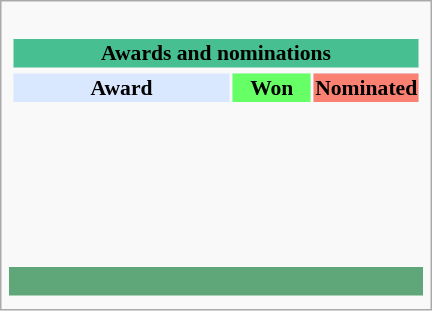<table class="infobox" style="width: 20em; text-align: left; font-size: 90%; vertical-align: middle;">
<tr>
<td colspan=3><br><table class="collapsible collapsed" width=100%>
<tr>
<th colspan=3 style="background-color: #48BF91; text-align: center;">Awards and nominations</th>
</tr>
<tr>
</tr>
<tr style="background:#d9e8ff; text-align:center;">
<td style="text-align:center;"><strong>Award</strong></td>
<td style="text-align:center; background:#66FF66; text-size:0.9em; width:50px;"><strong>Won</strong></td>
<td style="text-align:center; background:#FA8072; text-size:0.9em; width:50px;"><strong>Nominated</strong></td>
</tr>
<tr>
<td style="text-align:center;"><br></td>
<td></td>
<td></td>
</tr>
<tr>
<td style="text-align:center;"><br></td>
<td></td>
<td></td>
</tr>
<tr>
<td style="text-align:center;"><br></td>
<td></td>
<td></td>
</tr>
<tr>
<td style="text-align:center;"><br></td>
<td></td>
<td></td>
</tr>
<tr>
<td style="text-align:center;"><br></td>
<td></td>
<td></td>
</tr>
</table>
</td>
</tr>
<tr style="background:#5FA778;">
<td style="text-align:center;" colspan="3"><br></td>
</tr>
<tr>
<td></td>
<td></td>
<td></td>
</tr>
</table>
